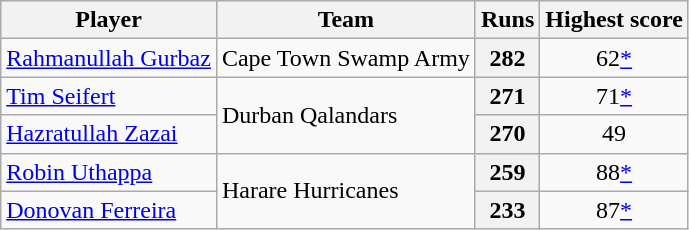<table class="wikitable sortable" style="text-align:center">
<tr>
<th>Player</th>
<th>Team</th>
<th>Runs</th>
<th>Highest score</th>
</tr>
<tr>
<td style="text-align:left"><a href='#'>Rahmanullah Gurbaz</a></td>
<td style="text-align:left">Cape Town Swamp Army</td>
<th>282</th>
<td>62<a href='#'>*</a></td>
</tr>
<tr>
<td style="text-align:left"><a href='#'>Tim Seifert</a></td>
<td style="text-align:left" rowspan=2>Durban Qalandars</td>
<th>271</th>
<td>71<a href='#'>*</a></td>
</tr>
<tr>
<td style="text-align:left"><a href='#'>Hazratullah Zazai</a></td>
<th>270</th>
<td>49</td>
</tr>
<tr>
<td style="text-align:left"><a href='#'>Robin Uthappa</a></td>
<td style="text-align:left" rowspan=2>Harare Hurricanes</td>
<th>259</th>
<td>88<a href='#'>*</a></td>
</tr>
<tr>
<td style="text-align:left"><a href='#'>Donovan Ferreira</a></td>
<th>233</th>
<td>87<a href='#'>*</a></td>
</tr>
</table>
